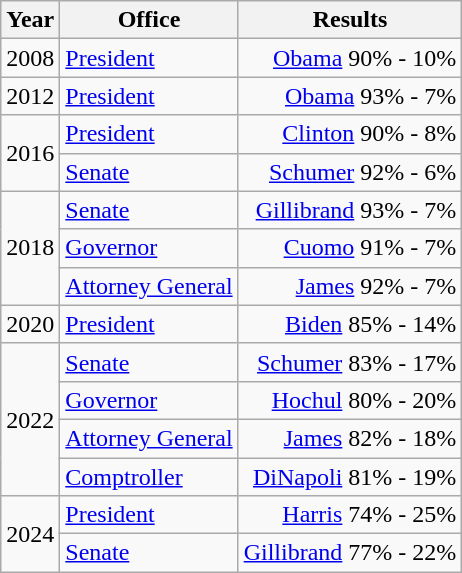<table class=wikitable>
<tr>
<th>Year</th>
<th>Office</th>
<th>Results</th>
</tr>
<tr>
<td>2008</td>
<td><a href='#'>President</a></td>
<td align="right" ><a href='#'>Obama</a> 90% - 10%</td>
</tr>
<tr>
<td>2012</td>
<td><a href='#'>President</a></td>
<td align="right" ><a href='#'>Obama</a> 93% - 7%</td>
</tr>
<tr>
<td rowspan=2>2016</td>
<td><a href='#'>President</a></td>
<td align="right" ><a href='#'>Clinton</a> 90% - 8%</td>
</tr>
<tr>
<td><a href='#'>Senate</a></td>
<td align="right" ><a href='#'>Schumer</a> 92% - 6%</td>
</tr>
<tr>
<td rowspan=3>2018</td>
<td><a href='#'>Senate</a></td>
<td align="right" ><a href='#'>Gillibrand</a> 93% - 7%</td>
</tr>
<tr>
<td><a href='#'>Governor</a></td>
<td align="right" ><a href='#'>Cuomo</a> 91% - 7%</td>
</tr>
<tr>
<td><a href='#'>Attorney General</a></td>
<td align="right" ><a href='#'>James</a> 92% - 7%</td>
</tr>
<tr>
<td>2020</td>
<td><a href='#'>President</a></td>
<td align="right" ><a href='#'>Biden</a> 85% - 14%</td>
</tr>
<tr>
<td rowspan=4>2022</td>
<td><a href='#'>Senate</a></td>
<td align="right" ><a href='#'>Schumer</a> 83% - 17%</td>
</tr>
<tr>
<td><a href='#'>Governor</a></td>
<td align="right" ><a href='#'>Hochul</a> 80% - 20%</td>
</tr>
<tr>
<td><a href='#'>Attorney General</a></td>
<td align="right" ><a href='#'>James</a> 82% - 18%</td>
</tr>
<tr>
<td><a href='#'>Comptroller</a></td>
<td align="right" ><a href='#'>DiNapoli</a> 81% - 19%</td>
</tr>
<tr>
<td rowspan=2>2024</td>
<td><a href='#'>President</a></td>
<td align="right" ><a href='#'>Harris</a> 74% - 25%</td>
</tr>
<tr>
<td><a href='#'>Senate</a></td>
<td align="right" ><a href='#'>Gillibrand</a> 77% - 22%</td>
</tr>
</table>
